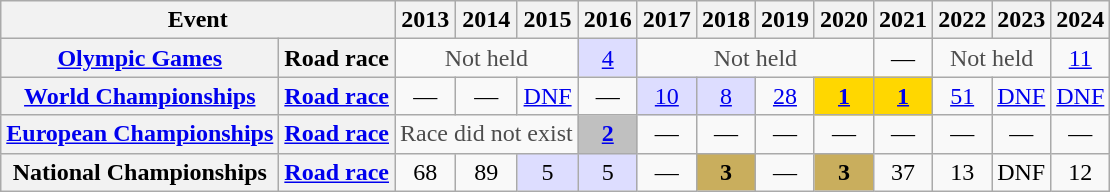<table class="wikitable plainrowheaders">
<tr>
<th colspan="2" scope="col">Event</th>
<th scope="col">2013</th>
<th scope="col">2014</th>
<th scope="col">2015</th>
<th scope="col">2016</th>
<th scope="col">2017</th>
<th scope="col">2018</th>
<th scope="col">2019</th>
<th scope="col">2020</th>
<th scope="col">2021</th>
<th scope="col">2022</th>
<th scope="col">2023</th>
<th scope="col">2024</th>
</tr>
<tr style="text-align:center;">
<th scope="row"> <a href='#'>Olympic Games</a></th>
<th scope="row">Road race</th>
<td style="color:#4d4d4d;" colspan=3>Not held</td>
<td style="background:#ddf;"><a href='#'>4</a></td>
<td style="color:#4d4d4d;" colspan=4>Not held</td>
<td>—</td>
<td style="color:#4d4d4d;" colspan=2>Not held</td>
<td><a href='#'>11</a></td>
</tr>
<tr style="text-align:center;">
<th scope="row"> <a href='#'>World Championships</a></th>
<th scope="row"><a href='#'>Road race</a></th>
<td>—</td>
<td>—</td>
<td><a href='#'>DNF</a></td>
<td>—</td>
<td style="background:#ddf;"><a href='#'>10</a></td>
<td style="background:#ddf;"><a href='#'>8</a></td>
<td><a href='#'>28</a></td>
<td style="background:gold;"><a href='#'><strong>1</strong></a></td>
<td style="background:gold;"><a href='#'><strong>1</strong></a></td>
<td><a href='#'>51</a></td>
<td><a href='#'>DNF</a></td>
<td><a href='#'>DNF</a></td>
</tr>
<tr style="text-align:center;">
<th scope="row"> <a href='#'>European Championships</a></th>
<th scope="row"><a href='#'>Road race</a></th>
<td style="color:#4d4d4d;" colspan=3>Race did not exist</td>
<td style="background:silver;"><a href='#'><strong>2</strong></a></td>
<td>—</td>
<td>—</td>
<td>—</td>
<td>—</td>
<td>—</td>
<td>—</td>
<td>—</td>
<td>—</td>
</tr>
<tr style="text-align:center;">
<th scope="row"> National Championships</th>
<th scope="row"><a href='#'>Road race</a></th>
<td>68</td>
<td>89</td>
<td style="background:#ddf;">5</td>
<td style="background:#ddf;">5</td>
<td>—</td>
<td style="background:#C9AE5D;"><strong>3</strong></td>
<td>—</td>
<td style="background:#C9AE5D;"><strong>3</strong></td>
<td>37</td>
<td>13</td>
<td>DNF</td>
<td>12</td>
</tr>
</table>
